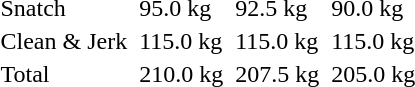<table>
<tr>
<td>Snatch</td>
<td></td>
<td>95.0 kg</td>
<td></td>
<td>92.5 kg</td>
<td></td>
<td>90.0 kg</td>
</tr>
<tr>
<td>Clean & Jerk</td>
<td></td>
<td>115.0 kg</td>
<td></td>
<td>115.0 kg</td>
<td></td>
<td>115.0 kg</td>
</tr>
<tr>
<td>Total</td>
<td></td>
<td>210.0 kg</td>
<td></td>
<td>207.5 kg</td>
<td></td>
<td>205.0 kg</td>
</tr>
</table>
